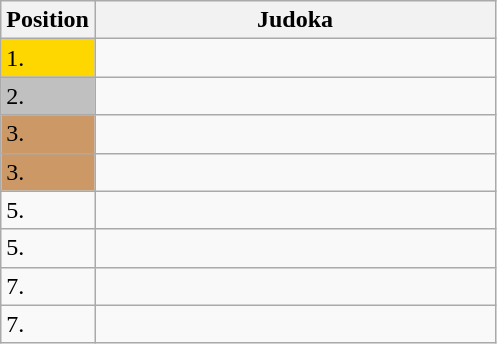<table class=wikitable>
<tr>
<th>Position</th>
<th width=260>Judoka</th>
</tr>
<tr>
<td bgcolor=gold>1.</td>
<td></td>
</tr>
<tr>
<td bgcolor=silver>2.</td>
<td></td>
</tr>
<tr>
<td bgcolor=CC9966>3.</td>
<td></td>
</tr>
<tr>
<td bgcolor=CC9966>3.</td>
<td></td>
</tr>
<tr>
<td>5.</td>
<td></td>
</tr>
<tr>
<td>5.</td>
<td></td>
</tr>
<tr>
<td>7.</td>
<td></td>
</tr>
<tr>
<td>7.</td>
<td></td>
</tr>
</table>
